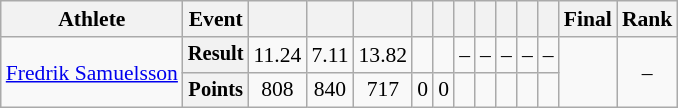<table class="wikitable" style="font-size:90%">
<tr>
<th>Athlete</th>
<th>Event</th>
<th></th>
<th></th>
<th></th>
<th></th>
<th></th>
<th></th>
<th></th>
<th></th>
<th></th>
<th></th>
<th>Final</th>
<th>Rank</th>
</tr>
<tr style=text-align:center>
<td rowspan=2 style=text-align:left><a href='#'>Fredrik Samuelsson</a></td>
<th style="font-size:95%">Result</th>
<td>11.24</td>
<td>7.11</td>
<td>13.82</td>
<td></td>
<td></td>
<td>–</td>
<td>–</td>
<td>–</td>
<td>–</td>
<td>–</td>
<td rowspan=2></td>
<td rowspan=2>–</td>
</tr>
<tr style=text-align:center>
<th style="font-size:95%">Points</th>
<td>808</td>
<td>840</td>
<td>717</td>
<td>0</td>
<td>0</td>
<td></td>
<td></td>
<td></td>
<td></td>
<td></td>
</tr>
</table>
